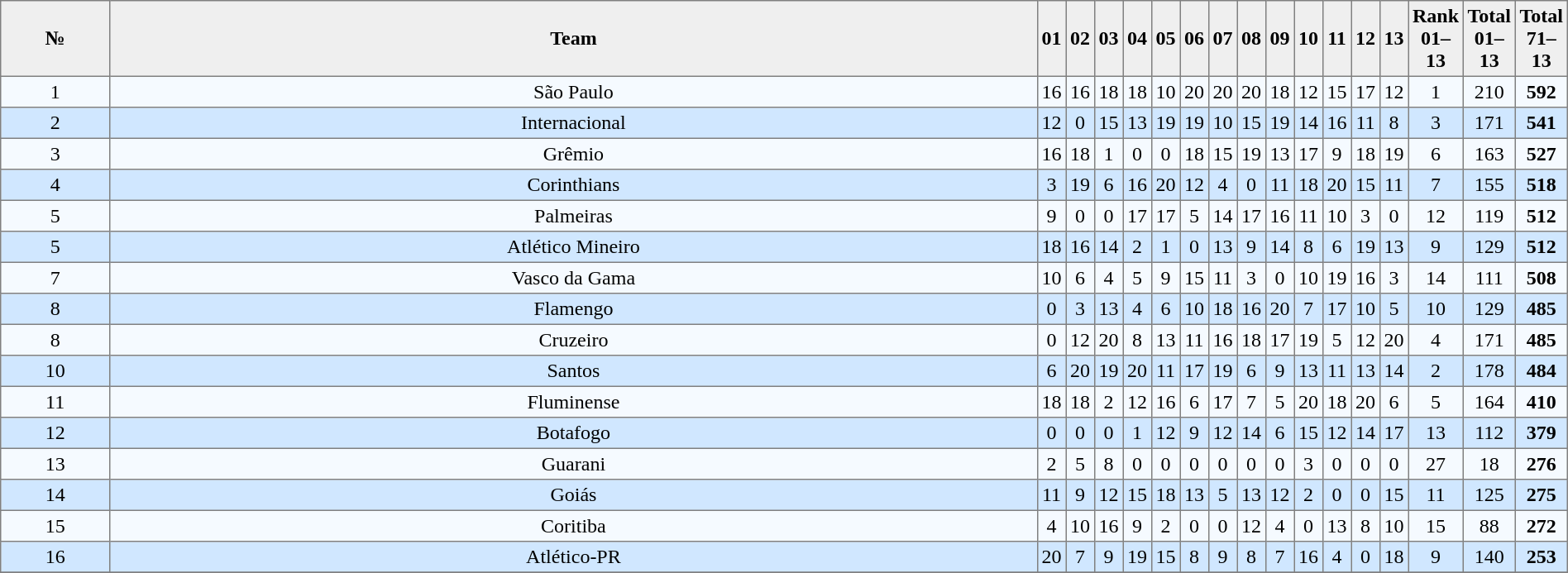<table cellpadding=3 cellspacing=0 width=100% width=50% border=1 style="border-collapse:collapse"|>
<tr align=center>
<th bgcolor=#efefef width=10%>№</th>
<th bgcolor=#efefef width=100%>Team</th>
<th bgcolor=#efefef width=10%>01</th>
<th bgcolor=#efefef width=10%>02</th>
<th bgcolor=#efefef width=10%>03</th>
<th bgcolor=#efefef width=10%>04</th>
<th bgcolor=#efefef width=10%>05</th>
<th bgcolor=#efefef width=10%>06</th>
<th bgcolor=#efefef width=10%>07</th>
<th bgcolor=#efefef width=10%>08</th>
<th bgcolor=#efefef width=10%>09</th>
<th bgcolor=#efefef width=10%>10</th>
<th bgcolor=#efefef width=10%>11</th>
<th bgcolor=#efefef width=10%>12</th>
<th bgcolor=#efefef width=10%>13</th>
<th bgcolor=#efefef width=20%>Rank 01–13</th>
<th bgcolor=#efefef width=20%>Total 01–13</th>
<th bgcolor=#efefef width=30%>Total 71–13</th>
</tr>
<tr align=center bgcolor=#F5FAFF>
<td>1</td>
<td>São Paulo</td>
<td>16</td>
<td>16</td>
<td>18</td>
<td>18</td>
<td>10</td>
<td>20</td>
<td>20</td>
<td>20</td>
<td>18</td>
<td>12</td>
<td>15</td>
<td>17</td>
<td>12</td>
<td>1</td>
<td>210</td>
<td><strong>592</strong></td>
</tr>
<tr align=center bgcolor=#D0E7FF>
<td>2</td>
<td>Internacional</td>
<td>12</td>
<td>0</td>
<td>15</td>
<td>13</td>
<td>19</td>
<td>19</td>
<td>10</td>
<td>15</td>
<td>19</td>
<td>14</td>
<td>16</td>
<td>11</td>
<td>8</td>
<td>3</td>
<td>171</td>
<td><strong>541</strong></td>
</tr>
<tr align=center bgcolor=#F5FAFF>
<td>3</td>
<td>Grêmio</td>
<td>16</td>
<td>18</td>
<td>1</td>
<td>0</td>
<td>0</td>
<td>18</td>
<td>15</td>
<td>19</td>
<td>13</td>
<td>17</td>
<td>9</td>
<td>18</td>
<td>19</td>
<td>6</td>
<td>163</td>
<td><strong>527</strong></td>
</tr>
<tr align=center bgcolor=#D0E7FF>
<td>4</td>
<td>Corinthians</td>
<td>3</td>
<td>19</td>
<td>6</td>
<td>16</td>
<td>20</td>
<td>12</td>
<td>4</td>
<td>0</td>
<td>11</td>
<td>18</td>
<td>20</td>
<td>15</td>
<td>11</td>
<td>7</td>
<td>155</td>
<td><strong>518</strong></td>
</tr>
<tr align=center bgcolor=#F5FAFF>
<td>5</td>
<td>Palmeiras</td>
<td>9</td>
<td>0</td>
<td>0</td>
<td>17</td>
<td>17</td>
<td>5</td>
<td>14</td>
<td>17</td>
<td>16</td>
<td>11</td>
<td>10</td>
<td>3</td>
<td>0</td>
<td>12</td>
<td>119</td>
<td><strong>512</strong></td>
</tr>
<tr align=center bgcolor=#D0E7FF>
<td>5</td>
<td>Atlético Mineiro</td>
<td>18</td>
<td>16</td>
<td>14</td>
<td>2</td>
<td>1</td>
<td>0</td>
<td>13</td>
<td>9</td>
<td>14</td>
<td>8</td>
<td>6</td>
<td>19</td>
<td>13</td>
<td>9</td>
<td>129</td>
<td><strong>512</strong></td>
</tr>
<tr align=center bgcolor=#F5FAFF>
<td>7</td>
<td>Vasco da Gama</td>
<td>10</td>
<td>6</td>
<td>4</td>
<td>5</td>
<td>9</td>
<td>15</td>
<td>11</td>
<td>3</td>
<td>0</td>
<td>10</td>
<td>19</td>
<td>16</td>
<td>3</td>
<td>14</td>
<td>111</td>
<td><strong>508</strong></td>
</tr>
<tr align=center bgcolor=#D0E7FF>
<td>8</td>
<td>Flamengo</td>
<td>0</td>
<td>3</td>
<td>13</td>
<td>4</td>
<td>6</td>
<td>10</td>
<td>18</td>
<td>16</td>
<td>20</td>
<td>7</td>
<td>17</td>
<td>10</td>
<td>5</td>
<td>10</td>
<td>129</td>
<td><strong>485</strong></td>
</tr>
<tr align=center bgcolor=#F5FAFF>
<td>8</td>
<td>Cruzeiro</td>
<td>0</td>
<td>12</td>
<td>20</td>
<td>8</td>
<td>13</td>
<td>11</td>
<td>16</td>
<td>18</td>
<td>17</td>
<td>19</td>
<td>5</td>
<td>12</td>
<td>20</td>
<td>4</td>
<td>171</td>
<td><strong>485</strong></td>
</tr>
<tr align=center bgcolor=#D0E7FF>
<td>10</td>
<td>Santos</td>
<td>6</td>
<td>20</td>
<td>19</td>
<td>20</td>
<td>11</td>
<td>17</td>
<td>19</td>
<td>6</td>
<td>9</td>
<td>13</td>
<td>11</td>
<td>13</td>
<td>14</td>
<td>2</td>
<td>178</td>
<td><strong>484</strong></td>
</tr>
<tr align=center bgcolor=#F5FAFF>
<td>11</td>
<td>Fluminense</td>
<td>18</td>
<td>18</td>
<td>2</td>
<td>12</td>
<td>16</td>
<td>6</td>
<td>17</td>
<td>7</td>
<td>5</td>
<td>20</td>
<td>18</td>
<td>20</td>
<td>6</td>
<td>5</td>
<td>164</td>
<td><strong>410</strong></td>
</tr>
<tr align=center bgcolor=#D0E7FF>
<td>12</td>
<td>Botafogo</td>
<td>0</td>
<td>0</td>
<td>0</td>
<td>1</td>
<td>12</td>
<td>9</td>
<td>12</td>
<td>14</td>
<td>6</td>
<td>15</td>
<td>12</td>
<td>14</td>
<td>17</td>
<td>13</td>
<td>112</td>
<td><strong>379</strong></td>
</tr>
<tr align=center bgcolor=#F5FAFF>
<td>13</td>
<td>Guarani</td>
<td>2</td>
<td>5</td>
<td>8</td>
<td>0</td>
<td>0</td>
<td>0</td>
<td>0</td>
<td>0</td>
<td>0</td>
<td>3</td>
<td>0</td>
<td>0</td>
<td>0</td>
<td>27</td>
<td>18</td>
<td><strong>276</strong></td>
</tr>
<tr align=center bgcolor=#D0E7FF>
<td>14</td>
<td>Goiás</td>
<td>11</td>
<td>9</td>
<td>12</td>
<td>15</td>
<td>18</td>
<td>13</td>
<td>5</td>
<td>13</td>
<td>12</td>
<td>2</td>
<td>0</td>
<td>0</td>
<td>15</td>
<td>11</td>
<td>125</td>
<td><strong>275</strong></td>
</tr>
<tr align=center bgcolor=#F5FAFF>
<td>15</td>
<td>Coritiba</td>
<td>4</td>
<td>10</td>
<td>16</td>
<td>9</td>
<td>2</td>
<td>0</td>
<td>0</td>
<td>12</td>
<td>4</td>
<td>0</td>
<td>13</td>
<td>8</td>
<td>10</td>
<td>15</td>
<td>88</td>
<td><strong>272</strong></td>
</tr>
<tr align=center bgcolor=#D0E7FF>
<td>16</td>
<td>Atlético-PR</td>
<td>20</td>
<td>7</td>
<td>9</td>
<td>19</td>
<td>15</td>
<td>8</td>
<td>9</td>
<td>8</td>
<td>7</td>
<td>16</td>
<td>4</td>
<td>0</td>
<td>18</td>
<td>9</td>
<td>140</td>
<td><strong>253</strong></td>
</tr>
<tr align=center bgcolor=#F5FAFF>
</tr>
</table>
